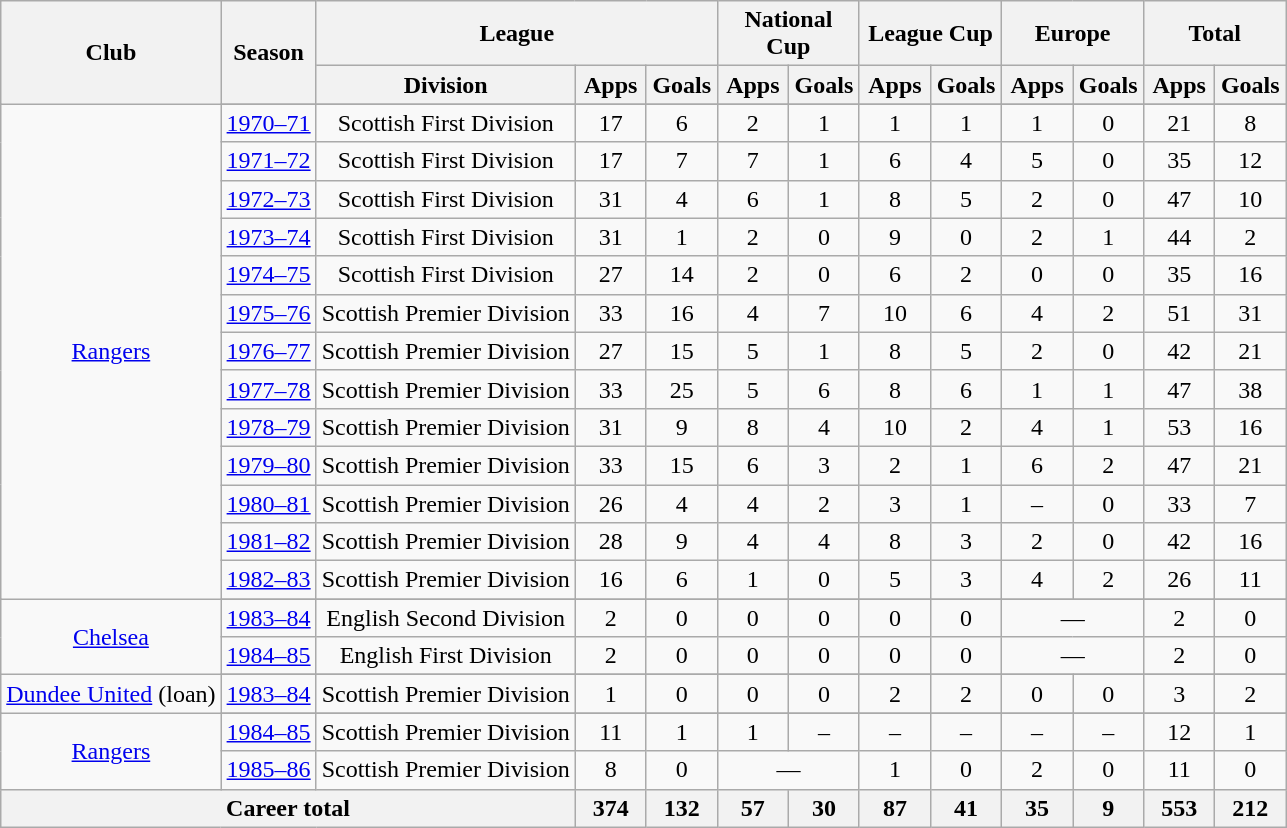<table class="wikitable" style="font-size:100%; text-align:center">
<tr>
<th rowspan="2">   Club   </th>
<th rowspan="2"> Season </th>
<th colspan="3">League</th>
<th colspan="2">National Cup</th>
<th colspan="2">League Cup</th>
<th colspan="2">Europe</th>
<th colspan="2">Total</th>
</tr>
<tr>
<th>Division</th>
<th width=40>Apps</th>
<th width=40>Goals</th>
<th width=40>Apps</th>
<th width=40>Goals</th>
<th width=40>Apps</th>
<th width=40>Goals</th>
<th width=40>Apps</th>
<th width=40>Goals</th>
<th width=40>Apps</th>
<th width=40>Goals</th>
</tr>
<tr>
<td rowspan=14 valign=center><a href='#'>Rangers</a></td>
</tr>
<tr style="text-align:center;">
<td><a href='#'>1970–71</a></td>
<td>Scottish First Division</td>
<td>17</td>
<td>6</td>
<td>2</td>
<td>1</td>
<td>1</td>
<td>1</td>
<td>1</td>
<td>0</td>
<td>21</td>
<td>8</td>
</tr>
<tr style="text-align:center;">
<td><a href='#'>1971–72</a></td>
<td>Scottish First Division</td>
<td>17</td>
<td>7</td>
<td>7</td>
<td>1</td>
<td>6</td>
<td>4</td>
<td>5</td>
<td>0</td>
<td>35</td>
<td>12</td>
</tr>
<tr style="text-align:center;">
<td><a href='#'>1972–73</a></td>
<td>Scottish First Division</td>
<td>31</td>
<td>4</td>
<td>6</td>
<td>1</td>
<td>8</td>
<td>5</td>
<td>2</td>
<td>0</td>
<td>47</td>
<td>10</td>
</tr>
<tr style="text-align:center;">
<td><a href='#'>1973–74</a></td>
<td>Scottish First Division</td>
<td>31</td>
<td>1</td>
<td>2</td>
<td>0</td>
<td>9</td>
<td>0</td>
<td>2</td>
<td>1</td>
<td>44</td>
<td>2</td>
</tr>
<tr style="text-align:center;">
<td><a href='#'>1974–75</a></td>
<td>Scottish First Division</td>
<td>27</td>
<td>14</td>
<td>2</td>
<td>0</td>
<td>6</td>
<td>2</td>
<td>0</td>
<td>0</td>
<td>35</td>
<td>16</td>
</tr>
<tr style="text-align:center;">
<td><a href='#'>1975–76</a></td>
<td>Scottish Premier Division</td>
<td>33</td>
<td>16</td>
<td>4</td>
<td>7</td>
<td>10</td>
<td>6</td>
<td>4</td>
<td>2</td>
<td>51</td>
<td>31</td>
</tr>
<tr style="text-align:center;">
<td><a href='#'>1976–77</a></td>
<td>Scottish Premier Division</td>
<td>27</td>
<td>15</td>
<td>5</td>
<td>1</td>
<td>8</td>
<td>5</td>
<td>2</td>
<td>0</td>
<td>42</td>
<td>21</td>
</tr>
<tr style="text-align:center;">
<td><a href='#'>1977–78</a></td>
<td>Scottish Premier Division</td>
<td>33</td>
<td>25</td>
<td>5</td>
<td>6</td>
<td>8</td>
<td>6</td>
<td>1</td>
<td>1</td>
<td>47</td>
<td>38</td>
</tr>
<tr style="text-align:center;">
<td><a href='#'>1978–79</a></td>
<td>Scottish Premier Division</td>
<td>31</td>
<td>9</td>
<td>8</td>
<td>4</td>
<td>10</td>
<td>2</td>
<td>4</td>
<td>1</td>
<td>53</td>
<td>16</td>
</tr>
<tr style="text-align:center;">
<td><a href='#'>1979–80</a></td>
<td>Scottish Premier Division</td>
<td>33</td>
<td>15</td>
<td>6</td>
<td>3</td>
<td>2</td>
<td>1</td>
<td>6</td>
<td>2</td>
<td>47</td>
<td>21</td>
</tr>
<tr style="text-align:center;">
<td><a href='#'>1980–81</a></td>
<td>Scottish Premier Division</td>
<td>26</td>
<td>4</td>
<td>4</td>
<td>2</td>
<td>3</td>
<td>1</td>
<td>–</td>
<td>0</td>
<td>33</td>
<td>7</td>
</tr>
<tr style="text-align:center;">
<td><a href='#'>1981–82</a></td>
<td>Scottish Premier Division</td>
<td>28</td>
<td>9</td>
<td>4</td>
<td>4</td>
<td>8</td>
<td>3</td>
<td>2</td>
<td>0</td>
<td>42</td>
<td>16</td>
</tr>
<tr style="text-align:center;">
<td><a href='#'>1982–83</a></td>
<td>Scottish Premier Division</td>
<td>16</td>
<td>6</td>
<td>1</td>
<td>0</td>
<td>5</td>
<td>3</td>
<td>4</td>
<td>2</td>
<td>26</td>
<td>11</td>
</tr>
<tr>
<td rowspan=3 valign=center><a href='#'>Chelsea</a></td>
</tr>
<tr style="text-align:center;">
<td><a href='#'>1983–84</a></td>
<td>English Second Division</td>
<td>2</td>
<td>0</td>
<td>0</td>
<td>0</td>
<td>0</td>
<td>0</td>
<td colspan="2">—</td>
<td>2</td>
<td>0</td>
</tr>
<tr style="text-align:center;">
<td><a href='#'>1984–85</a></td>
<td>English First Division</td>
<td>2</td>
<td>0</td>
<td>0</td>
<td>0</td>
<td>0</td>
<td>0</td>
<td colspan="2">—</td>
<td>2</td>
<td>0</td>
</tr>
<tr>
<td rowspan=2 valign=center><a href='#'>Dundee United</a> (loan)</td>
</tr>
<tr style="text-align:center;">
<td><a href='#'>1983–84</a></td>
<td>Scottish Premier Division</td>
<td>1</td>
<td>0</td>
<td>0</td>
<td>0</td>
<td>2</td>
<td>2</td>
<td>0</td>
<td>0</td>
<td>3</td>
<td>2</td>
</tr>
<tr>
<td rowspan=3 valign=center><a href='#'>Rangers</a></td>
</tr>
<tr style="text-align:center;">
<td><a href='#'>1984–85</a></td>
<td>Scottish Premier Division</td>
<td>11</td>
<td>1</td>
<td>1</td>
<td>–</td>
<td>–</td>
<td>–</td>
<td>–</td>
<td>–</td>
<td>12</td>
<td>1</td>
</tr>
<tr style="text-align:center;">
<td><a href='#'>1985–86</a></td>
<td>Scottish Premier Division</td>
<td>8</td>
<td>0</td>
<td colspan="2">—</td>
<td>1</td>
<td>0</td>
<td>2</td>
<td>0</td>
<td>11</td>
<td>0</td>
</tr>
<tr>
<th colspan=3>Career total</th>
<th>374</th>
<th>132</th>
<th>57</th>
<th>30</th>
<th>87</th>
<th>41</th>
<th>35</th>
<th>9</th>
<th>553</th>
<th>212</th>
</tr>
</table>
